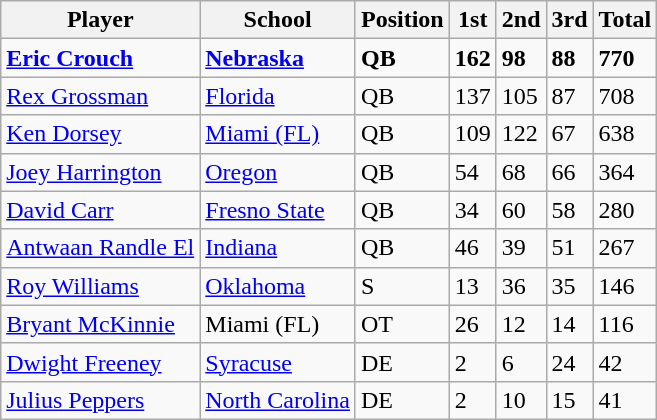<table class="wikitable">
<tr>
<th>Player</th>
<th>School</th>
<th>Position</th>
<th>1st</th>
<th>2nd</th>
<th>3rd</th>
<th>Total</th>
</tr>
<tr>
<td><strong><a href='#'>Eric Crouch</a></strong></td>
<td><strong><a href='#'>Nebraska</a></strong></td>
<td><strong>QB</strong></td>
<td><strong>162</strong></td>
<td><strong>98</strong></td>
<td><strong>88</strong></td>
<td><strong>770</strong></td>
</tr>
<tr>
<td><a href='#'>Rex Grossman</a></td>
<td><a href='#'>Florida</a></td>
<td>QB</td>
<td>137</td>
<td>105</td>
<td>87</td>
<td>708</td>
</tr>
<tr>
<td><a href='#'>Ken Dorsey</a></td>
<td><a href='#'>Miami (FL)</a></td>
<td>QB</td>
<td>109</td>
<td>122</td>
<td>67</td>
<td>638</td>
</tr>
<tr>
<td><a href='#'>Joey Harrington</a></td>
<td><a href='#'>Oregon</a></td>
<td>QB</td>
<td>54</td>
<td>68</td>
<td>66</td>
<td>364</td>
</tr>
<tr>
<td><a href='#'>David Carr</a></td>
<td><a href='#'>Fresno State</a></td>
<td>QB</td>
<td>34</td>
<td>60</td>
<td>58</td>
<td>280</td>
</tr>
<tr>
<td><a href='#'>Antwaan Randle El</a></td>
<td><a href='#'>Indiana</a></td>
<td>QB</td>
<td>46</td>
<td>39</td>
<td>51</td>
<td>267</td>
</tr>
<tr>
<td><a href='#'>Roy Williams</a></td>
<td><a href='#'>Oklahoma</a></td>
<td>S</td>
<td>13</td>
<td>36</td>
<td>35</td>
<td>146</td>
</tr>
<tr>
<td><a href='#'>Bryant McKinnie</a></td>
<td>Miami (FL)</td>
<td>OT</td>
<td>26</td>
<td>12</td>
<td>14</td>
<td>116</td>
</tr>
<tr>
<td><a href='#'>Dwight Freeney</a></td>
<td><a href='#'>Syracuse</a></td>
<td>DE</td>
<td>2</td>
<td>6</td>
<td>24</td>
<td>42</td>
</tr>
<tr>
<td><a href='#'>Julius Peppers</a></td>
<td><a href='#'>North Carolina</a></td>
<td>DE</td>
<td>2</td>
<td>10</td>
<td>15</td>
<td>41</td>
</tr>
</table>
